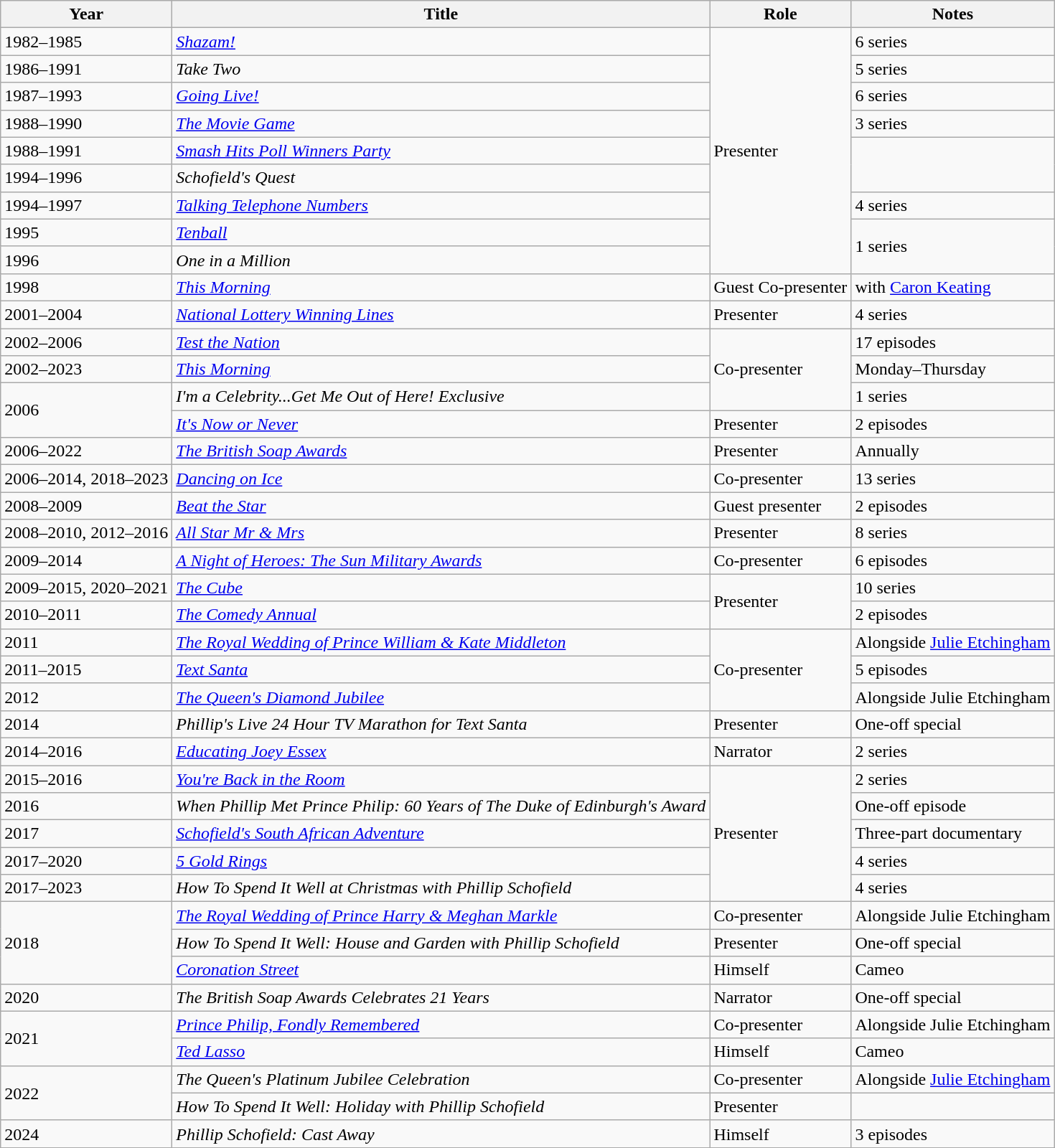<table class="wikitable sortable">
<tr>
<th>Year</th>
<th>Title</th>
<th>Role</th>
<th class="unsortable">Notes</th>
</tr>
<tr>
<td>1982–1985</td>
<td><em><a href='#'>Shazam!</a></em></td>
<td rowspan="9">Presenter</td>
<td>6 series</td>
</tr>
<tr>
<td>1986–1991</td>
<td><em>Take Two</em></td>
<td>5 series</td>
</tr>
<tr>
<td>1987–1993</td>
<td><em><a href='#'>Going Live!</a></em></td>
<td>6 series</td>
</tr>
<tr>
<td>1988–1990</td>
<td><em><a href='#'>The Movie Game</a></em></td>
<td>3 series</td>
</tr>
<tr>
<td>1988–1991</td>
<td><em><a href='#'>Smash Hits Poll Winners Party</a></em></td>
</tr>
<tr>
<td>1994–1996</td>
<td><em>Schofield's Quest</em></td>
</tr>
<tr>
<td>1994–1997</td>
<td><em><a href='#'>Talking Telephone Numbers</a></em></td>
<td>4 series</td>
</tr>
<tr>
<td>1995</td>
<td><em><a href='#'>Tenball</a></em></td>
<td rowspan="2">1 series</td>
</tr>
<tr>
<td>1996</td>
<td><em>One in a Million</em></td>
</tr>
<tr>
<td>1998</td>
<td><em><a href='#'>This Morning</a></em></td>
<td>Guest Co-presenter</td>
<td>with <a href='#'>Caron Keating</a></td>
</tr>
<tr>
<td>2001–2004</td>
<td><em><a href='#'>National Lottery Winning Lines</a></em></td>
<td>Presenter</td>
<td>4 series</td>
</tr>
<tr>
<td>2002–2006</td>
<td><em><a href='#'>Test the Nation</a></em></td>
<td rowspan="3">Co-presenter</td>
<td>17 episodes</td>
</tr>
<tr>
<td>2002–2023</td>
<td><em><a href='#'>This Morning</a></em></td>
<td>Monday–Thursday</td>
</tr>
<tr>
<td rowspan="2">2006</td>
<td><em>I'm a Celebrity...Get Me Out of Here! Exclusive</em></td>
<td>1 series</td>
</tr>
<tr>
<td><em><a href='#'>It's Now or Never</a></em></td>
<td>Presenter</td>
<td>2 episodes</td>
</tr>
<tr>
<td>2006–2022</td>
<td><em><a href='#'>The British Soap Awards</a></em></td>
<td>Presenter</td>
<td>Annually</td>
</tr>
<tr>
<td>2006–2014, 2018–2023</td>
<td><em><a href='#'>Dancing on Ice</a></em></td>
<td>Co-presenter</td>
<td>13 series</td>
</tr>
<tr>
<td>2008–2009</td>
<td><em><a href='#'>Beat the Star</a></em></td>
<td>Guest presenter</td>
<td>2 episodes</td>
</tr>
<tr>
<td>2008–2010, 2012–2016</td>
<td><em><a href='#'>All Star Mr & Mrs</a></em></td>
<td>Presenter</td>
<td>8 series</td>
</tr>
<tr>
<td>2009–2014</td>
<td><em><a href='#'>A Night of Heroes: The Sun Military Awards</a></em></td>
<td>Co-presenter</td>
<td>6 episodes</td>
</tr>
<tr>
<td>2009–2015, 2020–2021</td>
<td><em><a href='#'>The Cube</a></em></td>
<td rowspan="2">Presenter</td>
<td>10 series</td>
</tr>
<tr>
<td>2010–2011</td>
<td><em><a href='#'>The Comedy Annual</a></em></td>
<td>2 episodes</td>
</tr>
<tr>
<td>2011</td>
<td><em><a href='#'>The Royal Wedding of Prince William & Kate Middleton</a></em></td>
<td rowspan="3">Co-presenter</td>
<td>Alongside <a href='#'>Julie Etchingham</a></td>
</tr>
<tr>
<td>2011–2015</td>
<td><em><a href='#'>Text Santa</a></em></td>
<td>5 episodes</td>
</tr>
<tr>
<td>2012</td>
<td><em><a href='#'>The Queen's Diamond Jubilee</a></em></td>
<td>Alongside Julie Etchingham</td>
</tr>
<tr>
<td>2014</td>
<td><em>Phillip's Live 24 Hour TV Marathon for Text Santa</em></td>
<td>Presenter</td>
<td>One-off special</td>
</tr>
<tr>
<td>2014–2016</td>
<td><em><a href='#'>Educating Joey Essex</a></em></td>
<td>Narrator</td>
<td>2 series</td>
</tr>
<tr>
<td>2015–2016</td>
<td><em><a href='#'>You're Back in the Room</a></em></td>
<td rowspan="5">Presenter</td>
<td>2 series</td>
</tr>
<tr>
<td>2016</td>
<td><em>When Phillip Met Prince Philip: 60 Years of The Duke of Edinburgh's Award</em></td>
<td>One-off episode</td>
</tr>
<tr>
<td>2017</td>
<td><em><a href='#'>Schofield's South African Adventure</a></em></td>
<td>Three-part documentary</td>
</tr>
<tr>
<td>2017–2020</td>
<td><em><a href='#'>5 Gold Rings</a></em></td>
<td>4 series</td>
</tr>
<tr>
<td>2017–2023</td>
<td><em>How To Spend It Well at Christmas with Phillip Schofield</em></td>
<td>4 series</td>
</tr>
<tr>
<td rowspan="3">2018</td>
<td><em><a href='#'>The Royal Wedding of Prince Harry & Meghan Markle</a></em></td>
<td>Co-presenter</td>
<td>Alongside Julie Etchingham</td>
</tr>
<tr>
<td><em>How To Spend It Well: House and Garden with Phillip Schofield</em></td>
<td>Presenter</td>
<td>One-off special</td>
</tr>
<tr>
<td><em><a href='#'>Coronation Street</a></em></td>
<td>Himself</td>
<td>Cameo</td>
</tr>
<tr>
<td>2020</td>
<td><em>The British Soap Awards Celebrates 21 Years</em></td>
<td>Narrator</td>
<td>One-off special</td>
</tr>
<tr>
<td rowspan="2">2021</td>
<td><em><a href='#'>Prince Philip, Fondly Remembered</a></em></td>
<td>Co-presenter</td>
<td>Alongside Julie Etchingham</td>
</tr>
<tr>
<td><em><a href='#'>Ted Lasso</a></em></td>
<td>Himself</td>
<td>Cameo</td>
</tr>
<tr>
<td rowspan="2">2022</td>
<td><em>The Queen's Platinum Jubilee Celebration</em></td>
<td>Co-presenter</td>
<td>Alongside <a href='#'>Julie Etchingham</a></td>
</tr>
<tr>
<td><em>How To Spend It Well: Holiday with Phillip Schofield</em></td>
<td>Presenter</td>
<td></td>
</tr>
<tr>
<td>2024</td>
<td><em>Phillip Schofield: Cast Away</em></td>
<td>Himself</td>
<td>3 episodes</td>
</tr>
<tr>
</tr>
</table>
